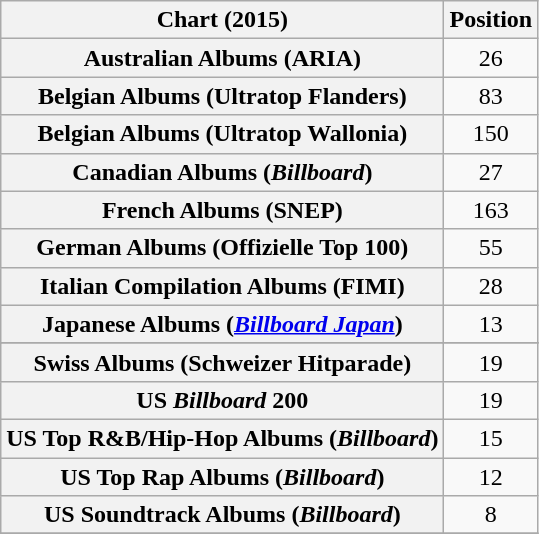<table class="wikitable sortable plainrowheaders" style="text-align:center">
<tr>
<th scope="col">Chart (2015)</th>
<th scope="col">Position</th>
</tr>
<tr>
<th scope="row">Australian Albums (ARIA)</th>
<td>26</td>
</tr>
<tr>
<th scope="row">Belgian Albums (Ultratop Flanders)</th>
<td>83</td>
</tr>
<tr>
<th scope="row">Belgian Albums (Ultratop Wallonia)</th>
<td>150</td>
</tr>
<tr>
<th scope="row">Canadian Albums (<em>Billboard</em>)</th>
<td>27</td>
</tr>
<tr>
<th scope="row">French Albums (SNEP)</th>
<td>163</td>
</tr>
<tr>
<th scope="row">German Albums (Offizielle Top 100)</th>
<td>55</td>
</tr>
<tr>
<th scope="row">Italian Compilation Albums (FIMI)</th>
<td>28</td>
</tr>
<tr>
<th scope="row">Japanese Albums (<em><a href='#'>Billboard Japan</a></em>)</th>
<td>13</td>
</tr>
<tr>
</tr>
<tr>
<th scope="row">Swiss Albums (Schweizer Hitparade)</th>
<td>19</td>
</tr>
<tr>
<th scope="row">US <em>Billboard</em> 200</th>
<td>19</td>
</tr>
<tr>
<th scope="row">US Top R&B/Hip-Hop Albums (<em>Billboard</em>)</th>
<td>15</td>
</tr>
<tr>
<th scope="row">US Top Rap Albums (<em>Billboard</em>)</th>
<td>12</td>
</tr>
<tr>
<th scope="row">US Soundtrack Albums (<em>Billboard</em>)</th>
<td>8</td>
</tr>
<tr>
</tr>
</table>
